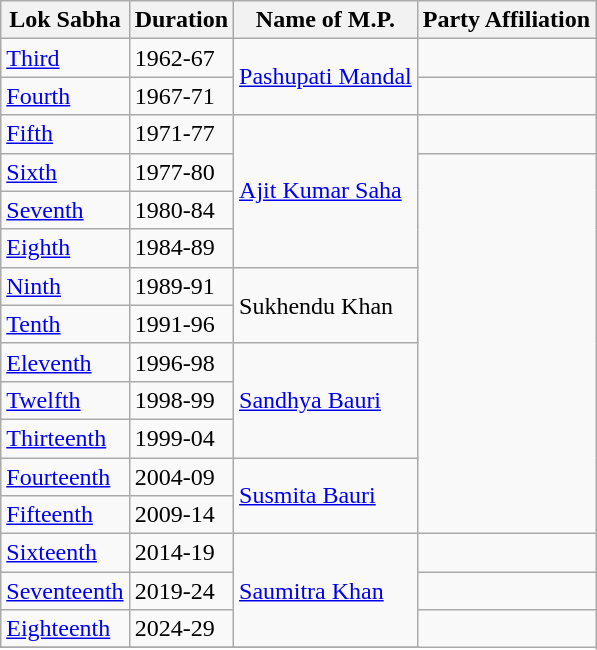<table class="wikitable sortable">
<tr>
<th>Lok Sabha</th>
<th>Duration</th>
<th>Name of M.P.</th>
<th colspan=2>Party Affiliation</th>
</tr>
<tr>
<td><a href='#'>Third</a></td>
<td>1962-67</td>
<td rowspan=2><a href='#'>Pashupati Mandal</a></td>
<td></td>
</tr>
<tr>
<td><a href='#'>Fourth</a></td>
<td>1967-71</td>
</tr>
<tr>
<td><a href='#'>Fifth</a></td>
<td>1971-77</td>
<td rowspan=4><a href='#'>Ajit Kumar Saha</a></td>
<td></td>
</tr>
<tr>
<td><a href='#'>Sixth</a></td>
<td>1977-80</td>
</tr>
<tr>
<td><a href='#'>Seventh</a></td>
<td>1980-84</td>
</tr>
<tr>
<td><a href='#'>Eighth</a></td>
<td>1984-89</td>
</tr>
<tr>
<td><a href='#'>Ninth</a></td>
<td>1989-91</td>
<td rowspan=2>Sukhendu Khan</td>
</tr>
<tr>
<td><a href='#'>Tenth</a></td>
<td>1991-96</td>
</tr>
<tr>
<td><a href='#'>Eleventh</a></td>
<td>1996-98</td>
<td rowspan=3><a href='#'>Sandhya Bauri</a></td>
</tr>
<tr>
<td><a href='#'>Twelfth</a></td>
<td>1998-99</td>
</tr>
<tr>
<td><a href='#'>Thirteenth</a></td>
<td>1999-04</td>
</tr>
<tr>
<td><a href='#'>Fourteenth</a></td>
<td>2004-09</td>
<td rowspan=2><a href='#'>Susmita Bauri</a></td>
</tr>
<tr>
<td><a href='#'>Fifteenth</a></td>
<td>2009-14</td>
</tr>
<tr>
<td><a href='#'>Sixteenth</a></td>
<td>2014-19</td>
<td rowspan=3><a href='#'>Saumitra Khan</a></td>
<td></td>
</tr>
<tr>
<td><a href='#'>Seventeenth</a></td>
<td>2019-24</td>
<td></td>
</tr>
<tr>
<td><a href='#'>Eighteenth</a></td>
<td 2024->2024-29</td>
</tr>
<tr>
</tr>
</table>
